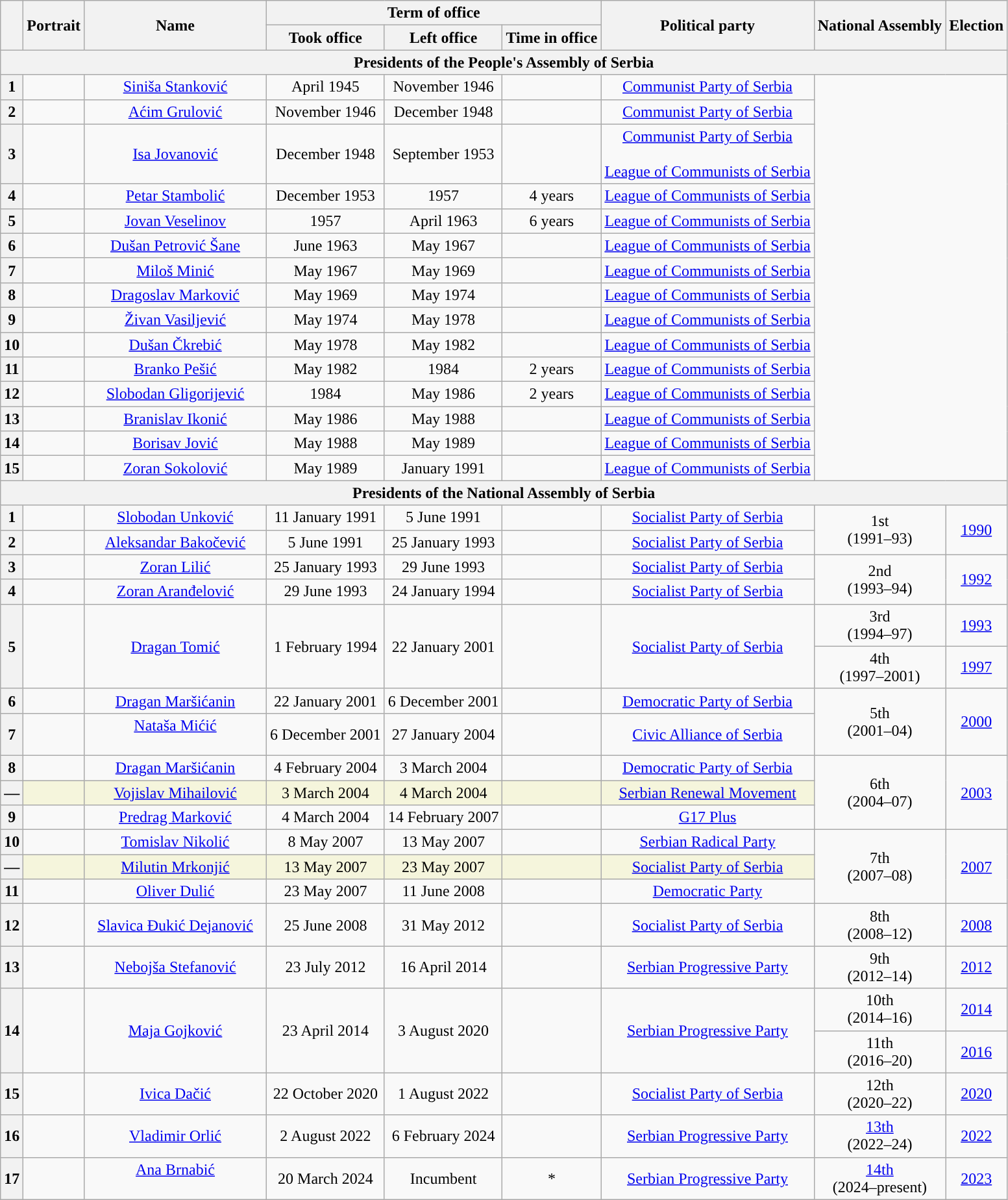<table class="wikitable" style="text-align:center">
<tr>
<th rowspan=2></th>
<th rowspan=2>Portrait</th>
<th rowspan=2 width=180>Name<br></th>
<th colspan=3>Term of office</th>
<th rowspan=2>Political party</th>
<th rowspan=2>National Assembly</th>
<th rowspan=2>Election</th>
</tr>
<tr>
<th>Took office</th>
<th>Left office</th>
<th>Time in office</th>
</tr>
<tr>
<th colspan=9>Presidents of the People's Assembly of Serbia</th>
</tr>
<tr>
<th style="background:">1</th>
<td></td>
<td><a href='#'>Siniša Stanković</a><br></td>
<td>April 1945</td>
<td>November 1946</td>
<td></td>
<td><a href='#'>Communist Party of Serbia</a></td>
</tr>
<tr>
<th style="background:">2</th>
<td></td>
<td><a href='#'>Aćim Grulović</a><br></td>
<td>November 1946</td>
<td>December 1948</td>
<td></td>
<td><a href='#'>Communist Party of Serbia</a></td>
</tr>
<tr>
<th style="background:">3</th>
<td></td>
<td><a href='#'>Isa Jovanović</a><br></td>
<td>December 1948</td>
<td>September 1953</td>
<td></td>
<td><a href='#'>Communist Party of Serbia</a><br><br><a href='#'>League of Communists of Serbia</a></td>
</tr>
<tr>
<th style="background:">4</th>
<td></td>
<td><a href='#'>Petar Stambolić</a><br></td>
<td>December 1953</td>
<td>1957</td>
<td>4 years</td>
<td><a href='#'>League of Communists of Serbia</a></td>
</tr>
<tr>
<th style="background:">5</th>
<td></td>
<td><a href='#'>Jovan Veselinov</a><br></td>
<td>1957</td>
<td>April 1963</td>
<td>6 years</td>
<td><a href='#'>League of Communists of Serbia</a></td>
</tr>
<tr>
<th style="background:">6</th>
<td></td>
<td><a href='#'>Dušan Petrović Šane</a><br></td>
<td>June 1963</td>
<td>May 1967</td>
<td></td>
<td><a href='#'>League of Communists of Serbia</a></td>
</tr>
<tr>
<th style="background:">7</th>
<td></td>
<td><a href='#'>Miloš Minić</a><br></td>
<td>May 1967</td>
<td>May 1969</td>
<td></td>
<td><a href='#'>League of Communists of Serbia</a></td>
</tr>
<tr>
<th style="background:">8</th>
<td></td>
<td><a href='#'>Dragoslav Marković</a><br></td>
<td>May 1969</td>
<td>May 1974</td>
<td></td>
<td><a href='#'>League of Communists of Serbia</a></td>
</tr>
<tr>
<th style="background:">9</th>
<td></td>
<td><a href='#'>Živan Vasiljević</a><br></td>
<td>May 1974</td>
<td>May 1978</td>
<td></td>
<td><a href='#'>League of Communists of Serbia</a></td>
</tr>
<tr>
<th style="background:">10</th>
<td></td>
<td><a href='#'>Dušan Čkrebić</a><br></td>
<td>May 1978</td>
<td>May 1982</td>
<td></td>
<td><a href='#'>League of Communists of Serbia</a></td>
</tr>
<tr>
<th style="background:">11</th>
<td></td>
<td><a href='#'>Branko Pešić</a><br></td>
<td>May 1982</td>
<td>1984</td>
<td>2 years</td>
<td><a href='#'>League of Communists of Serbia</a></td>
</tr>
<tr>
<th style="background:">12</th>
<td></td>
<td><a href='#'>Slobodan Gligorijević</a><br></td>
<td>1984</td>
<td>May 1986</td>
<td>2 years</td>
<td><a href='#'>League of Communists of Serbia</a></td>
</tr>
<tr>
<th style="background:">13</th>
<td></td>
<td><a href='#'>Branislav Ikonić</a><br></td>
<td>May 1986</td>
<td>May 1988</td>
<td></td>
<td><a href='#'>League of Communists of Serbia</a></td>
</tr>
<tr>
<th style="background:">14</th>
<td></td>
<td><a href='#'>Borisav Jović</a><br></td>
<td>May 1988</td>
<td>May 1989</td>
<td></td>
<td><a href='#'>League of Communists of Serbia</a></td>
</tr>
<tr>
<th style="background:">15</th>
<td></td>
<td><a href='#'>Zoran Sokolović</a><br></td>
<td>May 1989</td>
<td>January 1991</td>
<td></td>
<td><a href='#'>League of Communists of Serbia</a></td>
</tr>
<tr>
<th colspan=9>Presidents of the National Assembly of Serbia</th>
</tr>
<tr>
<th style="background:">1<br></th>
<td></td>
<td><a href='#'>Slobodan Unković</a><br></td>
<td>11 January 1991</td>
<td>5 June 1991</td>
<td></td>
<td><a href='#'>Socialist Party of Serbia</a></td>
<td rowspan=2>1st<br>(1991–93)</td>
<td rowspan=2><a href='#'>1990</a></td>
</tr>
<tr>
<th style="background:">2<br></th>
<td></td>
<td><a href='#'>Aleksandar Bakočević</a><br></td>
<td>5 June 1991</td>
<td>25 January 1993</td>
<td></td>
<td><a href='#'>Socialist Party of Serbia</a></td>
</tr>
<tr>
<th style="background:">3<br></th>
<td></td>
<td><a href='#'>Zoran Lilić</a><br></td>
<td>25 January 1993</td>
<td>29 June 1993</td>
<td></td>
<td><a href='#'>Socialist Party of Serbia</a></td>
<td rowspan=2>2nd<br>(1993–94)</td>
<td rowspan=2><a href='#'>1992</a></td>
</tr>
<tr>
<th style="background:">4<br></th>
<td></td>
<td><a href='#'>Zoran Aranđelović</a><br></td>
<td>29 June 1993</td>
<td>24 January 1994</td>
<td></td>
<td><a href='#'>Socialist Party of Serbia</a></td>
</tr>
<tr>
<th rowspan=2 style="background:">5<br></th>
<td rowspan=2></td>
<td rowspan=2><a href='#'>Dragan Tomić</a><br></td>
<td rowspan=2>1 February 1994</td>
<td rowspan=2>22 January 2001</td>
<td rowspan=2></td>
<td rowspan=2><a href='#'>Socialist Party of Serbia</a></td>
<td>3rd<br>(1994–97)</td>
<td><a href='#'>1993</a></td>
</tr>
<tr>
<td>4th<br>(1997–2001)</td>
<td><a href='#'>1997</a></td>
</tr>
<tr>
<th style="background:">6<br></th>
<td></td>
<td><a href='#'>Dragan Maršićanin</a><br></td>
<td>22 January 2001</td>
<td>6 December 2001</td>
<td></td>
<td><a href='#'>Democratic Party of Serbia</a><br></td>
<td rowspan=2>5th<br>(2001–04)</td>
<td rowspan=2><a href='#'>2000</a></td>
</tr>
<tr>
<th style="background:">7<br></th>
<td></td>
<td><a href='#'>Nataša Mićić</a><br><br></td>
<td>6 December 2001</td>
<td>27 January 2004</td>
<td></td>
<td><a href='#'>Civic Alliance of Serbia</a><br></td>
</tr>
<tr>
<th style="background:">8<br></th>
<td></td>
<td><a href='#'>Dragan Maršićanin</a><br></td>
<td>4 February 2004</td>
<td>3 March 2004</td>
<td></td>
<td><a href='#'>Democratic Party of Serbia</a></td>
<td rowspan=3>6th<br>(2004–07)</td>
<td rowspan=3><a href='#'>2003</a></td>
</tr>
<tr style="background:#F5F5DC;">
<th style="background:">—</th>
<td></td>
<td><a href='#'>Vojislav Mihailović</a><br></td>
<td>3 March 2004</td>
<td>4 March 2004</td>
<td></td>
<td><a href='#'>Serbian Renewal Movement</a></td>
</tr>
<tr>
<th style="background:">9<br></th>
<td></td>
<td><a href='#'>Predrag Marković</a><br></td>
<td>4 March 2004</td>
<td>14 February 2007</td>
<td></td>
<td><a href='#'>G17 Plus</a></td>
</tr>
<tr>
<th style="background:">10<br></th>
<td></td>
<td><a href='#'>Tomislav Nikolić</a><br></td>
<td>8 May 2007</td>
<td>13 May 2007</td>
<td></td>
<td><a href='#'>Serbian Radical Party</a></td>
<td rowspan=3>7th<br>(2007–08)</td>
<td rowspan=3><a href='#'>2007</a></td>
</tr>
<tr style="background:#F5F5DC;">
<th style="background:">—</th>
<td></td>
<td><a href='#'>Milutin Mrkonjić</a><br></td>
<td>13 May 2007</td>
<td>23 May 2007</td>
<td></td>
<td><a href='#'>Socialist Party of Serbia</a></td>
</tr>
<tr>
<th style="background:">11<br></th>
<td></td>
<td><a href='#'>Oliver Dulić</a><br></td>
<td>23 May 2007</td>
<td>11 June 2008</td>
<td></td>
<td><a href='#'>Democratic Party</a></td>
</tr>
<tr>
<th style="background:">12<br></th>
<td></td>
<td><a href='#'>Slavica Đukić Dejanović</a><br></td>
<td>25 June 2008</td>
<td>31 May 2012</td>
<td></td>
<td><a href='#'>Socialist Party of Serbia</a></td>
<td>8th<br>(2008–12)</td>
<td><a href='#'>2008</a></td>
</tr>
<tr>
<th style="background:">13<br></th>
<td></td>
<td><a href='#'>Nebojša Stefanović</a><br></td>
<td>23 July 2012</td>
<td>16 April 2014</td>
<td></td>
<td><a href='#'>Serbian Progressive Party</a></td>
<td>9th<br>(2012–14)</td>
<td><a href='#'>2012</a></td>
</tr>
<tr>
<th rowspan=2 style="background:">14<br></th>
<td rowspan=2></td>
<td rowspan=2><a href='#'>Maja Gojković</a><br></td>
<td rowspan=2>23 April 2014</td>
<td rowspan=2>3 August 2020</td>
<td rowspan=2></td>
<td rowspan=2><a href='#'>Serbian Progressive Party</a></td>
<td>10th<br>(2014–16)</td>
<td><a href='#'>2014</a></td>
</tr>
<tr>
<td>11th<br>(2016–20)</td>
<td><a href='#'>2016</a></td>
</tr>
<tr>
<th style="background:">15<br></th>
<td></td>
<td><a href='#'>Ivica Dačić</a><br></td>
<td>22 October 2020</td>
<td>1 August 2022</td>
<td></td>
<td><a href='#'>Socialist Party of Serbia</a></td>
<td>12th<br>(2020–22)</td>
<td><a href='#'>2020</a></td>
</tr>
<tr>
<th style="background:">16<br></th>
<td></td>
<td><a href='#'>Vladimir Orlić</a><br></td>
<td>2 August 2022</td>
<td>6 February 2024</td>
<td></td>
<td><a href='#'>Serbian Progressive Party</a></td>
<td><a href='#'>13th</a><br>(2022–24)</td>
<td><a href='#'>2022</a></td>
</tr>
<tr>
<th style="background:">17<br></th>
<td></td>
<td><a href='#'>Ana Brnabić</a><br><br></td>
<td>20 March 2024</td>
<td>Incumbent</td>
<td>*</td>
<td><a href='#'>Serbian Progressive Party</a></td>
<td><a href='#'>14th</a><br>(2024–present)</td>
<td><a href='#'>2023</a></td>
</tr>
</table>
